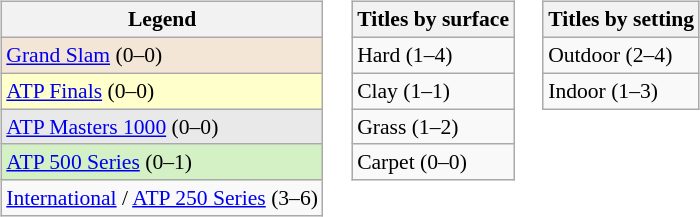<table>
<tr valign="top">
<td><br><table class="wikitable" style=font-size:90%>
<tr>
<th>Legend</th>
</tr>
<tr style="background:#f3e6d7;">
<td><a href='#'>Grand Slam</a> (0–0)</td>
</tr>
<tr style="background:#ffffcc;">
<td><a href='#'>ATP Finals</a> (0–0)</td>
</tr>
<tr style="background:#e9e9e9;">
<td><a href='#'>ATP Masters 1000</a> (0–0)</td>
</tr>
<tr style="background:#d4f1c5;">
<td><a href='#'>ATP 500 Series</a> (0–1)</td>
</tr>
<tr>
<td><a href='#'>International</a> / <a href='#'>ATP 250 Series</a> (3–6)</td>
</tr>
</table>
</td>
<td><br><table class="wikitable" style=font-size:90%>
<tr>
<th>Titles by surface</th>
</tr>
<tr>
<td>Hard (1–4)</td>
</tr>
<tr>
<td>Clay (1–1)</td>
</tr>
<tr>
<td>Grass (1–2)</td>
</tr>
<tr>
<td>Carpet (0–0)</td>
</tr>
</table>
</td>
<td><br><table class="wikitable" style=font-size:90%>
<tr>
<th>Titles by setting</th>
</tr>
<tr>
<td>Outdoor (2–4)</td>
</tr>
<tr>
<td>Indoor (1–3)</td>
</tr>
</table>
</td>
</tr>
</table>
